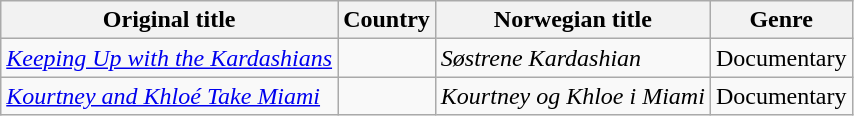<table class="wikitable">
<tr>
<th>Original title</th>
<th>Country</th>
<th>Norwegian title</th>
<th>Genre</th>
</tr>
<tr>
<td><em><a href='#'>Keeping Up with the Kardashians</a></em></td>
<td></td>
<td><em>Søstrene Kardashian</em></td>
<td>Documentary</td>
</tr>
<tr>
<td><em><a href='#'>Kourtney and Khloé Take Miami</a></em></td>
<td></td>
<td><em>Kourtney og Khloe i Miami</em></td>
<td>Documentary</td>
</tr>
</table>
